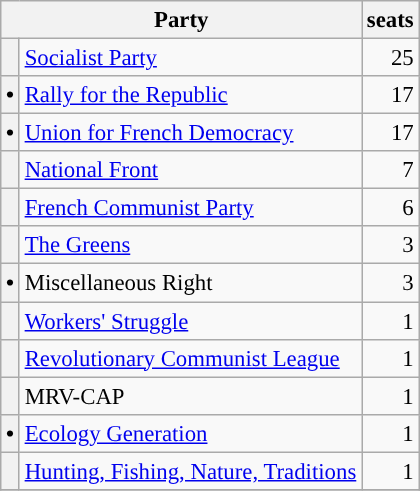<table class="wikitable" style="font-size: 95%;">
<tr>
<th colspan=2>Party</th>
<th>seats</th>
</tr>
<tr>
<th style="background-color: "></th>
<td><a href='#'>Socialist Party</a></td>
<td align="right">25</td>
</tr>
<tr>
<th style="background-color: "><span>•</span></th>
<td><a href='#'>Rally for the Republic</a></td>
<td align="right">17</td>
</tr>
<tr>
<th style="background-color: "><span>•</span></th>
<td><a href='#'>Union for French Democracy</a></td>
<td align="right">17</td>
</tr>
<tr>
<th style="background-color: "></th>
<td><a href='#'>National Front</a></td>
<td align="right">7</td>
</tr>
<tr>
<th style="background-color: "></th>
<td><a href='#'>French Communist Party</a></td>
<td align="right">6</td>
</tr>
<tr>
<th style="background-color: "></th>
<td><a href='#'>The Greens</a></td>
<td align="right">3</td>
</tr>
<tr>
<th style="background-color: "><span>•</span></th>
<td>Miscellaneous Right</td>
<td align="right">3</td>
</tr>
<tr>
<th style="background-color: "></th>
<td><a href='#'>Workers' Struggle</a></td>
<td align="right">1</td>
</tr>
<tr>
<th style="background-color: "></th>
<td><a href='#'>Revolutionary Communist League</a></td>
<td align="right">1</td>
</tr>
<tr>
<th style="background-color: "></th>
<td>MRV-CAP</td>
<td align="right">1</td>
</tr>
<tr>
<th style="background-color: "><span>•</span></th>
<td><a href='#'>Ecology Generation</a></td>
<td align="right">1</td>
</tr>
<tr>
<th style="background-color: "></th>
<td><a href='#'>Hunting, Fishing, Nature, Traditions</a></td>
<td align="right">1</td>
</tr>
<tr>
</tr>
</table>
